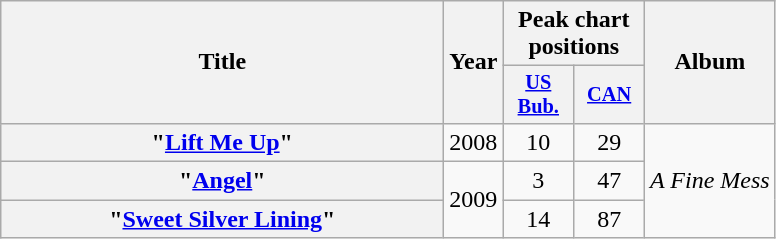<table class="wikitable plainrowheaders" style="text-align:center;">
<tr>
<th scope="col" rowspan="2" style="width:18em;">Title</th>
<th scope="col" rowspan="2">Year</th>
<th scope="col" colspan="2">Peak chart positions</th>
<th scope="col" rowspan="2">Album</th>
</tr>
<tr>
<th scope="col" style="width:3em;font-size:85%;"><a href='#'>US<br>Bub.</a><br></th>
<th scope="col" style="width:3em;font-size:85%;"><a href='#'>CAN</a><br></th>
</tr>
<tr>
<th scope="row">"<a href='#'>Lift Me Up</a>"</th>
<td>2008</td>
<td>10</td>
<td>29</td>
<td rowspan="3"><em>A Fine Mess</em></td>
</tr>
<tr>
<th scope="row">"<a href='#'>Angel</a>"</th>
<td rowspan="2">2009</td>
<td>3</td>
<td>47</td>
</tr>
<tr>
<th scope="row">"<a href='#'>Sweet Silver Lining</a>"</th>
<td>14</td>
<td>87</td>
</tr>
</table>
